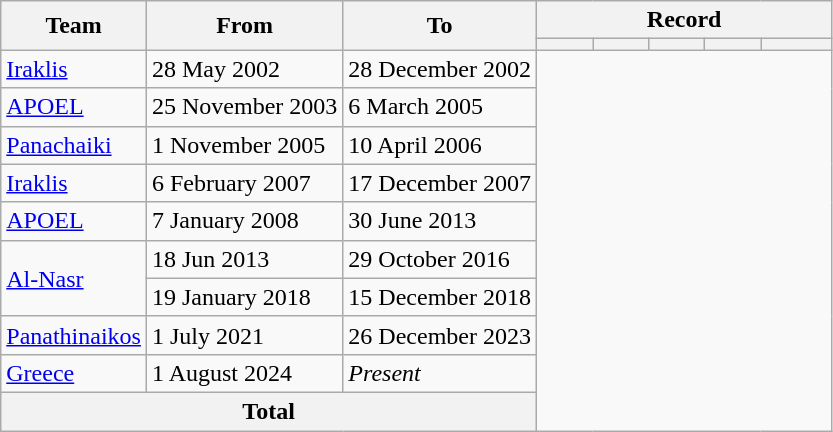<table class="wikitable" style="text-align:center">
<tr>
<th rowspan="2">Team</th>
<th rowspan="2">From</th>
<th rowspan="2">To</th>
<th colspan="8">Record</th>
</tr>
<tr>
<th width=30></th>
<th width=30></th>
<th width=30></th>
<th width=30></th>
<th width=40></th>
</tr>
<tr>
<td align=left> <a href='#'>Iraklis</a></td>
<td align=left>28 May 2002</td>
<td align=left>28 December 2002<br></td>
</tr>
<tr>
<td align=left> <a href='#'>APOEL</a></td>
<td align=left>25 November 2003</td>
<td align=left>6 March 2005<br></td>
</tr>
<tr>
<td align=left> <a href='#'>Panachaiki</a></td>
<td align=left>1 November 2005</td>
<td align=left>10 April 2006<br></td>
</tr>
<tr>
<td align=left> <a href='#'>Iraklis</a></td>
<td align=left>6 February 2007</td>
<td align=left>17 December 2007<br></td>
</tr>
<tr>
<td align=left> <a href='#'>APOEL</a></td>
<td align=left>7 January 2008</td>
<td align=left>30 June 2013<br></td>
</tr>
<tr>
<td rowspan="2" align="left"> <a href='#'>Al-Nasr</a></td>
<td align=left>18 Jun 2013</td>
<td align=left>29 October 2016<br></td>
</tr>
<tr>
<td align=left>19 January 2018</td>
<td align=left>15 December 2018<br></td>
</tr>
<tr>
<td align=left> <a href='#'>Panathinaikos</a></td>
<td align=left>1 July 2021</td>
<td align=left>26 December 2023<br></td>
</tr>
<tr>
<td align=left> <a href='#'>Greece</a></td>
<td align=left>1 August 2024</td>
<td align=left><em>Present</em><br></td>
</tr>
<tr>
<th colspan="3">Total<br></th>
</tr>
</table>
